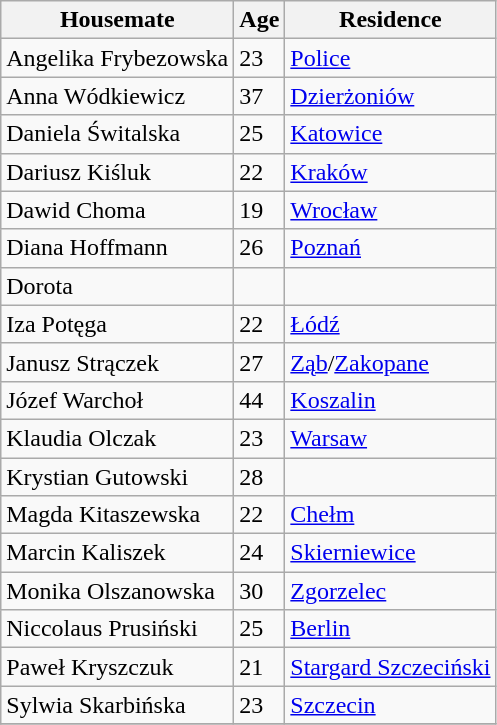<table class="wikitable sortable">
<tr>
<th>Housemate</th>
<th>Age</th>
<th>Residence</th>
</tr>
<tr>
<td>Angelika Frybezowska</td>
<td>23</td>
<td><a href='#'>Police</a></td>
</tr>
<tr>
<td>Anna Wódkiewicz</td>
<td>37</td>
<td><a href='#'>Dzierżoniów</a></td>
</tr>
<tr>
<td>Daniela Świtalska</td>
<td>25</td>
<td><a href='#'>Katowice</a></td>
</tr>
<tr>
<td>Dariusz Kiśluk</td>
<td>22</td>
<td><a href='#'>Kraków</a></td>
</tr>
<tr>
<td>Dawid Choma</td>
<td>19</td>
<td><a href='#'>Wrocław</a></td>
</tr>
<tr>
<td>Diana Hoffmann</td>
<td>26</td>
<td><a href='#'>Poznań</a></td>
</tr>
<tr>
<td>Dorota</td>
<td></td>
<td></td>
</tr>
<tr>
<td>Iza Potęga</td>
<td>22</td>
<td><a href='#'>Łódź</a></td>
</tr>
<tr>
<td>Janusz Strączek</td>
<td>27</td>
<td><a href='#'>Ząb</a>/<a href='#'>Zakopane</a></td>
</tr>
<tr>
<td>Józef Warchoł</td>
<td>44</td>
<td><a href='#'>Koszalin</a></td>
</tr>
<tr>
<td>Klaudia Olczak</td>
<td>23</td>
<td><a href='#'>Warsaw</a></td>
</tr>
<tr>
<td>Krystian Gutowski</td>
<td>28</td>
<td></td>
</tr>
<tr>
<td>Magda Kitaszewska</td>
<td>22</td>
<td><a href='#'>Chełm</a></td>
</tr>
<tr>
<td>Marcin Kaliszek</td>
<td>24</td>
<td><a href='#'>Skierniewice</a></td>
</tr>
<tr>
<td>Monika Olszanowska</td>
<td>30</td>
<td><a href='#'>Zgorzelec</a></td>
</tr>
<tr>
<td>Niccolaus Prusiński</td>
<td>25</td>
<td><a href='#'>Berlin</a></td>
</tr>
<tr>
<td>Paweł Kryszczuk</td>
<td>21</td>
<td><a href='#'>Stargard Szczeciński</a></td>
</tr>
<tr>
<td>Sylwia Skarbińska</td>
<td>23</td>
<td><a href='#'>Szczecin</a></td>
</tr>
<tr>
</tr>
</table>
